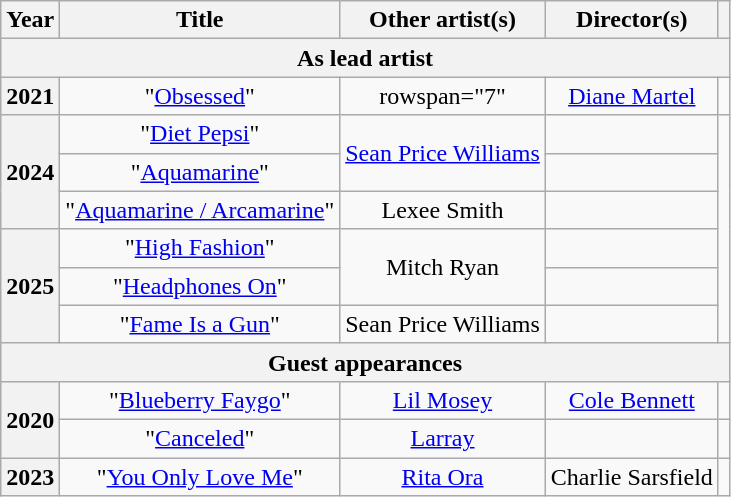<table class="wikitable plainrowheaders" style="text-align:center;">
<tr>
<th>Year</th>
<th>Title</th>
<th>Other artist(s)</th>
<th>Director(s)</th>
<th></th>
</tr>
<tr>
<th colspan="5" scope="col">As lead artist</th>
</tr>
<tr>
<th scope="row">2021</th>
<td>"<a href='#'>Obsessed</a>"</td>
<td>rowspan="7" </td>
<td><a href='#'>Diane Martel</a></td>
<td></td>
</tr>
<tr>
<th rowspan="3" scope="row">2024</th>
<td>"<a href='#'>Diet Pepsi</a>"</td>
<td rowspan="2"><a href='#'>Sean Price Williams</a></td>
<td></td>
</tr>
<tr>
<td>"<a href='#'>Aquamarine</a>"</td>
<td></td>
</tr>
<tr>
<td>"<a href='#'>Aquamarine / Arcamarine</a>"</td>
<td>Lexee Smith</td>
<td></td>
</tr>
<tr>
<th rowspan="3" scope="row">2025</th>
<td>"<a href='#'>High Fashion</a>"</td>
<td rowspan="2">Mitch Ryan</td>
<td></td>
</tr>
<tr>
<td>"<a href='#'>Headphones On</a>"</td>
<td></td>
</tr>
<tr>
<td>"<a href='#'>Fame Is a Gun</a>"</td>
<td>Sean Price Williams</td>
<td></td>
</tr>
<tr>
<th scope="col" colspan="5">Guest appearances</th>
</tr>
<tr>
<th rowspan="2" scope="row">2020</th>
<td>"<a href='#'>Blueberry Faygo</a>"</td>
<td><a href='#'>Lil Mosey</a></td>
<td><a href='#'>Cole Bennett</a></td>
<td></td>
</tr>
<tr>
<td>"<a href='#'>Canceled</a>"</td>
<td><a href='#'>Larray</a></td>
<td></td>
<td></td>
</tr>
<tr>
<th scope="row">2023</th>
<td>"<a href='#'>You Only Love Me</a>"</td>
<td><a href='#'>Rita Ora</a></td>
<td>Charlie Sarsfield</td>
<td></td>
</tr>
</table>
